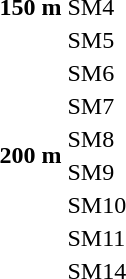<table>
<tr>
<th>150 m</th>
<td>SM4 <br></td>
<td></td>
<td></td>
<td></td>
</tr>
<tr>
<th rowspan="8">200 m</th>
<td>SM5 <br></td>
<td></td>
<td></td>
<td></td>
</tr>
<tr>
<td>SM6 <br></td>
<td></td>
<td></td>
<td></td>
</tr>
<tr>
<td>SM7 <br></td>
<td></td>
<td></td>
<td></td>
</tr>
<tr>
<td>SM8 <br></td>
<td></td>
<td></td>
<td></td>
</tr>
<tr>
<td>SM9 <br></td>
<td></td>
<td></td>
<td></td>
</tr>
<tr>
<td>SM10 <br></td>
<td></td>
<td></td>
<td></td>
</tr>
<tr>
<td>SM11 <br></td>
<td></td>
<td></td>
<td></td>
</tr>
<tr>
<td>SM14 <br></td>
<td></td>
<td></td>
<td></td>
</tr>
</table>
